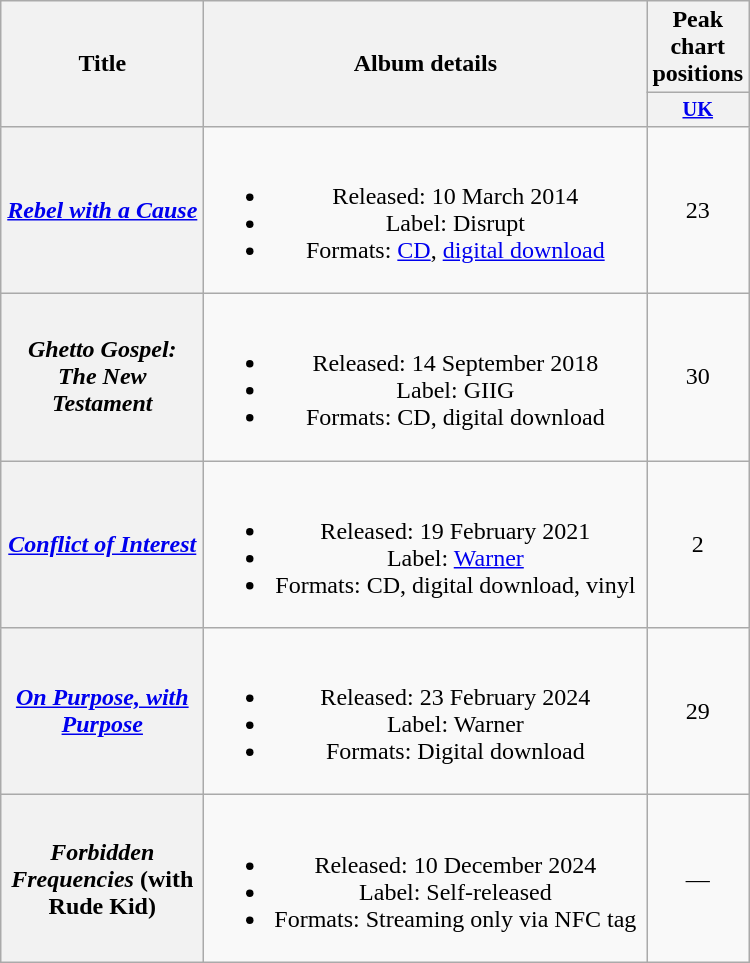<table class="wikitable plainrowheaders" style="text-align:center;">
<tr>
<th scope="col" rowspan=2 style="width:8em;">Title</th>
<th scope="col" rowspan=2 style="width:18em;">Album details</th>
<th scope="col">Peak chart positions</th>
</tr>
<tr>
<th scope="col" style="width:3em;font-size:85%;"><a href='#'>UK</a><br></th>
</tr>
<tr>
<th scope="row"><em><a href='#'>Rebel with a Cause</a></em></th>
<td><br><ul><li>Released: 10 March 2014</li><li>Label: Disrupt</li><li>Formats: <a href='#'>CD</a>, <a href='#'>digital download</a></li></ul></td>
<td style="text-align:center;">23</td>
</tr>
<tr>
<th scope="row"><em>Ghetto Gospel: The New Testament</em></th>
<td><br><ul><li>Released: 14 September 2018</li><li>Label: GIIG</li><li>Formats: CD, digital download</li></ul></td>
<td style="text-align:center;">30</td>
</tr>
<tr>
<th scope="row"><em><a href='#'>Conflict of Interest</a></em></th>
<td><br><ul><li>Released: 19 February 2021</li><li>Label: <a href='#'>Warner</a></li><li>Formats: CD, digital download, vinyl</li></ul></td>
<td style=text-align:center;>2</td>
</tr>
<tr>
<th scope="row"><em><a href='#'>On Purpose, with Purpose</a></em></th>
<td><br><ul><li>Released: 23 February 2024</li><li>Label: Warner</li><li>Formats: Digital download</li></ul></td>
<td style=text-align:center;>29</td>
</tr>
<tr>
<th scope="row"><em>Forbidden Frequencies</em> (with Rude Kid)</th>
<td><br><ul><li>Released: 10 December 2024</li><li>Label: Self-released</li><li>Formats: Streaming only via NFC tag</li></ul></td>
<td style=text-align:center;>—</td>
</tr>
</table>
